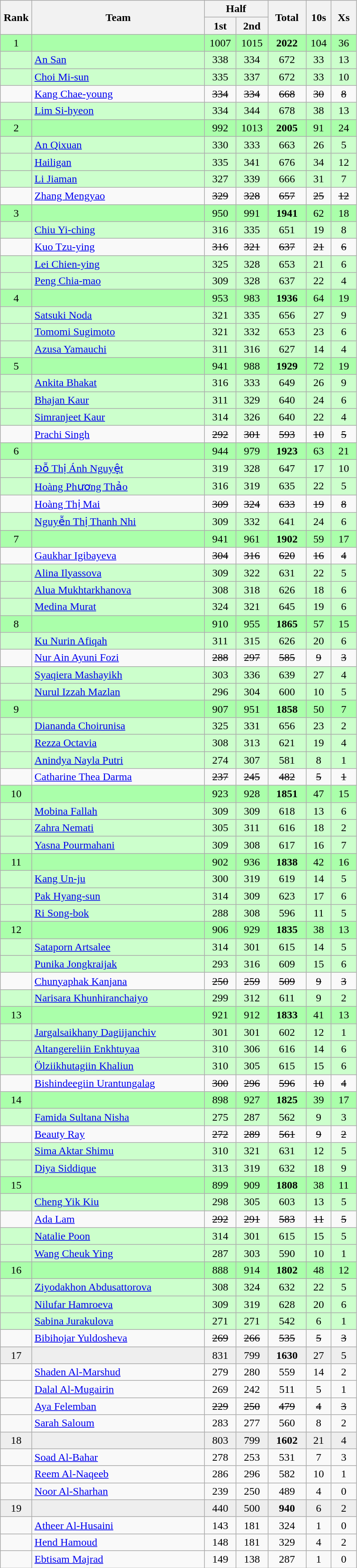<table class="wikitable" style="text-align:center">
<tr>
<th rowspan=2 width=40>Rank</th>
<th rowspan=2 width=250>Team</th>
<th colspan=2>Half</th>
<th rowspan=2 width=50>Total</th>
<th rowspan=2 width=30>10s</th>
<th rowspan=2 width=30>Xs</th>
</tr>
<tr>
<th width=40>1st</th>
<th width=40>2nd</th>
</tr>
<tr bgcolor=aaffaa>
<td>1</td>
<td align=left></td>
<td>1007</td>
<td>1015</td>
<td><strong>2022</strong></td>
<td>104</td>
<td>36</td>
</tr>
<tr bgcolor=ccffcc>
<td></td>
<td align=left><a href='#'>An San</a></td>
<td>338</td>
<td>334</td>
<td>672</td>
<td>33</td>
<td>13</td>
</tr>
<tr bgcolor=ccffcc>
<td></td>
<td align=left><a href='#'>Choi Mi-sun</a></td>
<td>335</td>
<td>337</td>
<td>672</td>
<td>33</td>
<td>10</td>
</tr>
<tr>
<td></td>
<td align=left><a href='#'>Kang Chae-young</a></td>
<td><s>334</s></td>
<td><s>334</s></td>
<td><s>668</s></td>
<td><s>30</s></td>
<td><s>8</s></td>
</tr>
<tr bgcolor=ccffcc>
<td></td>
<td align=left><a href='#'>Lim Si-hyeon</a></td>
<td>334</td>
<td>344</td>
<td>678</td>
<td>38</td>
<td>13</td>
</tr>
<tr bgcolor=aaffaa>
<td>2</td>
<td align=left></td>
<td>992</td>
<td>1013</td>
<td><strong>2005</strong></td>
<td>91</td>
<td>24</td>
</tr>
<tr bgcolor=ccffcc>
<td></td>
<td align=left><a href='#'>An Qixuan</a></td>
<td>330</td>
<td>333</td>
<td>663</td>
<td>26</td>
<td>5</td>
</tr>
<tr bgcolor=ccffcc>
<td></td>
<td align=left><a href='#'>Hailigan</a></td>
<td>335</td>
<td>341</td>
<td>676</td>
<td>34</td>
<td>12</td>
</tr>
<tr bgcolor=ccffcc>
<td></td>
<td align=left><a href='#'>Li Jiaman</a></td>
<td>327</td>
<td>339</td>
<td>666</td>
<td>31</td>
<td>7</td>
</tr>
<tr>
<td></td>
<td align=left><a href='#'>Zhang Mengyao</a></td>
<td><s>329</s></td>
<td><s>328</s></td>
<td><s>657</s></td>
<td><s>25</s></td>
<td><s>12</s></td>
</tr>
<tr bgcolor=aaffaa>
<td>3</td>
<td align=left></td>
<td>950</td>
<td>991</td>
<td><strong>1941</strong></td>
<td>62</td>
<td>18</td>
</tr>
<tr bgcolor=ccffcc>
<td></td>
<td align=left><a href='#'>Chiu Yi-ching</a></td>
<td>316</td>
<td>335</td>
<td>651</td>
<td>19</td>
<td>8</td>
</tr>
<tr>
<td></td>
<td align=left><a href='#'>Kuo Tzu-ying</a></td>
<td><s>316</s></td>
<td><s>321</s></td>
<td><s>637</s></td>
<td><s>21</s></td>
<td><s>6</s></td>
</tr>
<tr bgcolor=ccffcc>
<td></td>
<td align=left><a href='#'>Lei Chien-ying</a></td>
<td>325</td>
<td>328</td>
<td>653</td>
<td>21</td>
<td>6</td>
</tr>
<tr bgcolor=ccffcc>
<td></td>
<td align=left><a href='#'>Peng Chia-mao</a></td>
<td>309</td>
<td>328</td>
<td>637</td>
<td>22</td>
<td>4</td>
</tr>
<tr bgcolor=aaffaa>
<td>4</td>
<td align=left></td>
<td>953</td>
<td>983</td>
<td><strong>1936</strong></td>
<td>64</td>
<td>19</td>
</tr>
<tr bgcolor=ccffcc>
<td></td>
<td align=left><a href='#'>Satsuki Noda</a></td>
<td>321</td>
<td>335</td>
<td>656</td>
<td>27</td>
<td>9</td>
</tr>
<tr bgcolor=ccffcc>
<td></td>
<td align=left><a href='#'>Tomomi Sugimoto</a></td>
<td>321</td>
<td>332</td>
<td>653</td>
<td>23</td>
<td>6</td>
</tr>
<tr bgcolor=ccffcc>
<td></td>
<td align=left><a href='#'>Azusa Yamauchi</a></td>
<td>311</td>
<td>316</td>
<td>627</td>
<td>14</td>
<td>4</td>
</tr>
<tr bgcolor=aaffaa>
<td>5</td>
<td align=left></td>
<td>941</td>
<td>988</td>
<td><strong>1929</strong></td>
<td>72</td>
<td>19</td>
</tr>
<tr bgcolor=ccffcc>
<td></td>
<td align=left><a href='#'>Ankita Bhakat</a></td>
<td>316</td>
<td>333</td>
<td>649</td>
<td>26</td>
<td>9</td>
</tr>
<tr bgcolor=ccffcc>
<td></td>
<td align=left><a href='#'>Bhajan Kaur</a></td>
<td>311</td>
<td>329</td>
<td>640</td>
<td>24</td>
<td>6</td>
</tr>
<tr bgcolor=ccffcc>
<td></td>
<td align=left><a href='#'>Simranjeet Kaur</a></td>
<td>314</td>
<td>326</td>
<td>640</td>
<td>22</td>
<td>4</td>
</tr>
<tr>
<td></td>
<td align=left><a href='#'>Prachi Singh</a></td>
<td><s>292</s></td>
<td><s>301</s></td>
<td><s>593</s></td>
<td><s>10</s></td>
<td><s>5</s></td>
</tr>
<tr bgcolor=aaffaa>
<td>6</td>
<td align=left></td>
<td>944</td>
<td>979</td>
<td><strong>1923</strong></td>
<td>63</td>
<td>21</td>
</tr>
<tr bgcolor=ccffcc>
<td></td>
<td align=left><a href='#'>Đỗ Thị Ánh Nguyệt</a></td>
<td>319</td>
<td>328</td>
<td>647</td>
<td>17</td>
<td>10</td>
</tr>
<tr bgcolor=ccffcc>
<td></td>
<td align=left><a href='#'>Hoàng Phương Thảo</a></td>
<td>316</td>
<td>319</td>
<td>635</td>
<td>22</td>
<td>5</td>
</tr>
<tr>
<td></td>
<td align=left><a href='#'>Hoàng Thị Mai</a></td>
<td><s>309</s></td>
<td><s>324</s></td>
<td><s>633</s></td>
<td><s>19</s></td>
<td><s>8</s></td>
</tr>
<tr bgcolor=ccffcc>
<td></td>
<td align=left><a href='#'>Nguyễn Thị Thanh Nhi</a></td>
<td>309</td>
<td>332</td>
<td>641</td>
<td>24</td>
<td>6</td>
</tr>
<tr bgcolor=aaffaa>
<td>7</td>
<td align=left></td>
<td>941</td>
<td>961</td>
<td><strong>1902</strong></td>
<td>59</td>
<td>17</td>
</tr>
<tr>
<td></td>
<td align=left><a href='#'>Gaukhar Igibayeva</a></td>
<td><s>304</s></td>
<td><s>316</s></td>
<td><s>620</s></td>
<td><s>16</s></td>
<td><s>4</s></td>
</tr>
<tr bgcolor=ccffcc>
<td></td>
<td align=left><a href='#'>Alina Ilyassova</a></td>
<td>309</td>
<td>322</td>
<td>631</td>
<td>22</td>
<td>5</td>
</tr>
<tr bgcolor=ccffcc>
<td></td>
<td align=left><a href='#'>Alua Mukhtarkhanova</a></td>
<td>308</td>
<td>318</td>
<td>626</td>
<td>18</td>
<td>6</td>
</tr>
<tr bgcolor=ccffcc>
<td></td>
<td align=left><a href='#'>Medina Murat</a></td>
<td>324</td>
<td>321</td>
<td>645</td>
<td>19</td>
<td>6</td>
</tr>
<tr bgcolor=aaffaa>
<td>8</td>
<td align=left></td>
<td>910</td>
<td>955</td>
<td><strong>1865</strong></td>
<td>57</td>
<td>15</td>
</tr>
<tr bgcolor=ccffcc>
<td></td>
<td align=left><a href='#'>Ku Nurin Afiqah</a></td>
<td>311</td>
<td>315</td>
<td>626</td>
<td>20</td>
<td>6</td>
</tr>
<tr>
<td></td>
<td align=left><a href='#'>Nur Ain Ayuni Fozi</a></td>
<td><s>288</s></td>
<td><s>297</s></td>
<td><s>585</s></td>
<td><s>9</s></td>
<td><s>3</s></td>
</tr>
<tr bgcolor=ccffcc>
<td></td>
<td align=left><a href='#'>Syaqiera Mashayikh</a></td>
<td>303</td>
<td>336</td>
<td>639</td>
<td>27</td>
<td>4</td>
</tr>
<tr bgcolor=ccffcc>
<td></td>
<td align=left><a href='#'>Nurul Izzah Mazlan</a></td>
<td>296</td>
<td>304</td>
<td>600</td>
<td>10</td>
<td>5</td>
</tr>
<tr bgcolor=aaffaa>
<td>9</td>
<td align=left></td>
<td>907</td>
<td>951</td>
<td><strong>1858</strong></td>
<td>50</td>
<td>7</td>
</tr>
<tr bgcolor=ccffcc>
<td></td>
<td align=left><a href='#'>Diananda Choirunisa</a></td>
<td>325</td>
<td>331</td>
<td>656</td>
<td>23</td>
<td>2</td>
</tr>
<tr bgcolor=ccffcc>
<td></td>
<td align=left><a href='#'>Rezza Octavia</a></td>
<td>308</td>
<td>313</td>
<td>621</td>
<td>19</td>
<td>4</td>
</tr>
<tr bgcolor=ccffcc>
<td></td>
<td align=left><a href='#'>Anindya Nayla Putri</a></td>
<td>274</td>
<td>307</td>
<td>581</td>
<td>8</td>
<td>1</td>
</tr>
<tr>
<td></td>
<td align=left><a href='#'>Catharine Thea Darma</a></td>
<td><s>237</s></td>
<td><s>245</s></td>
<td><s>482</s></td>
<td><s>5</s></td>
<td><s>1</s></td>
</tr>
<tr bgcolor=aaffaa>
<td>10</td>
<td align=left></td>
<td>923</td>
<td>928</td>
<td><strong>1851</strong></td>
<td>47</td>
<td>15</td>
</tr>
<tr bgcolor=ccffcc>
<td></td>
<td align=left><a href='#'>Mobina Fallah</a></td>
<td>309</td>
<td>309</td>
<td>618</td>
<td>13</td>
<td>6</td>
</tr>
<tr bgcolor=ccffcc>
<td></td>
<td align=left><a href='#'>Zahra Nemati</a></td>
<td>305</td>
<td>311</td>
<td>616</td>
<td>18</td>
<td>2</td>
</tr>
<tr bgcolor=ccffcc>
<td></td>
<td align=left><a href='#'>Yasna Pourmahani</a></td>
<td>309</td>
<td>308</td>
<td>617</td>
<td>16</td>
<td>7</td>
</tr>
<tr bgcolor=aaffaa>
<td>11</td>
<td align=left></td>
<td>902</td>
<td>936</td>
<td><strong>1838</strong></td>
<td>42</td>
<td>16</td>
</tr>
<tr bgcolor=ccffcc>
<td></td>
<td align=left><a href='#'>Kang Un-ju</a></td>
<td>300</td>
<td>319</td>
<td>619</td>
<td>14</td>
<td>5</td>
</tr>
<tr bgcolor=ccffcc>
<td></td>
<td align=left><a href='#'>Pak Hyang-sun</a></td>
<td>314</td>
<td>309</td>
<td>623</td>
<td>17</td>
<td>6</td>
</tr>
<tr bgcolor=ccffcc>
<td></td>
<td align=left><a href='#'>Ri Song-bok</a></td>
<td>288</td>
<td>308</td>
<td>596</td>
<td>11</td>
<td>5</td>
</tr>
<tr bgcolor=aaffaa>
<td>12</td>
<td align=left></td>
<td>906</td>
<td>929</td>
<td><strong>1835</strong></td>
<td>38</td>
<td>13</td>
</tr>
<tr bgcolor=ccffcc>
<td></td>
<td align=left><a href='#'>Sataporn Artsalee</a></td>
<td>314</td>
<td>301</td>
<td>615</td>
<td>14</td>
<td>5</td>
</tr>
<tr bgcolor=ccffcc>
<td></td>
<td align=left><a href='#'>Punika Jongkraijak</a></td>
<td>293</td>
<td>316</td>
<td>609</td>
<td>15</td>
<td>6</td>
</tr>
<tr>
<td></td>
<td align=left><a href='#'>Chunyaphak Kanjana</a></td>
<td><s>250</s></td>
<td><s>259</s></td>
<td><s>509</s></td>
<td><s>9</s></td>
<td><s>3</s></td>
</tr>
<tr bgcolor=ccffcc>
<td></td>
<td align=left><a href='#'>Narisara Khunhiranchaiyo</a></td>
<td>299</td>
<td>312</td>
<td>611</td>
<td>9</td>
<td>2</td>
</tr>
<tr bgcolor=aaffaa>
<td>13</td>
<td align=left></td>
<td>921</td>
<td>912</td>
<td><strong>1833</strong></td>
<td>41</td>
<td>13</td>
</tr>
<tr bgcolor=ccffcc>
<td></td>
<td align=left><a href='#'>Jargalsaikhany Dagiijanchiv</a></td>
<td>301</td>
<td>301</td>
<td>602</td>
<td>12</td>
<td>1</td>
</tr>
<tr bgcolor=ccffcc>
<td></td>
<td align=left><a href='#'>Altangereliin Enkhtuyaa</a></td>
<td>310</td>
<td>306</td>
<td>616</td>
<td>14</td>
<td>6</td>
</tr>
<tr bgcolor=ccffcc>
<td></td>
<td align=left><a href='#'>Ölziikhutagiin Khaliun</a></td>
<td>310</td>
<td>305</td>
<td>615</td>
<td>15</td>
<td>6</td>
</tr>
<tr>
<td></td>
<td align=left><a href='#'>Bishindeegiin Urantungalag</a></td>
<td><s>300</s></td>
<td><s>296</s></td>
<td><s>596</s></td>
<td><s>10</s></td>
<td><s>4</s></td>
</tr>
<tr bgcolor=aaffaa>
<td>14</td>
<td align=left></td>
<td>898</td>
<td>927</td>
<td><strong>1825</strong></td>
<td>39</td>
<td>17</td>
</tr>
<tr bgcolor=ccffcc>
<td></td>
<td align=left><a href='#'>Famida Sultana Nisha</a></td>
<td>275</td>
<td>287</td>
<td>562</td>
<td>9</td>
<td>3</td>
</tr>
<tr>
<td></td>
<td align=left><a href='#'>Beauty Ray</a></td>
<td><s>272</s></td>
<td><s>289</s></td>
<td><s>561</s></td>
<td><s>9</s></td>
<td><s>2</s></td>
</tr>
<tr bgcolor=ccffcc>
<td></td>
<td align=left><a href='#'>Sima Aktar Shimu</a></td>
<td>310</td>
<td>321</td>
<td>631</td>
<td>12</td>
<td>5</td>
</tr>
<tr bgcolor=ccffcc>
<td></td>
<td align=left><a href='#'>Diya Siddique</a></td>
<td>313</td>
<td>319</td>
<td>632</td>
<td>18</td>
<td>9</td>
</tr>
<tr bgcolor=aaffaa>
<td>15</td>
<td align=left></td>
<td>899</td>
<td>909</td>
<td><strong>1808</strong></td>
<td>38</td>
<td>11</td>
</tr>
<tr bgcolor=ccffcc>
<td></td>
<td align=left><a href='#'>Cheng Yik Kiu</a></td>
<td>298</td>
<td>305</td>
<td>603</td>
<td>13</td>
<td>5</td>
</tr>
<tr>
<td></td>
<td align=left><a href='#'>Ada Lam</a></td>
<td><s>292</s></td>
<td><s>291</s></td>
<td><s>583</s></td>
<td><s>11</s></td>
<td><s>5</s></td>
</tr>
<tr bgcolor=ccffcc>
<td></td>
<td align=left><a href='#'>Natalie Poon</a></td>
<td>314</td>
<td>301</td>
<td>615</td>
<td>15</td>
<td>5</td>
</tr>
<tr bgcolor=ccffcc>
<td></td>
<td align=left><a href='#'>Wang Cheuk Ying</a></td>
<td>287</td>
<td>303</td>
<td>590</td>
<td>10</td>
<td>1</td>
</tr>
<tr bgcolor=aaffaa>
<td>16</td>
<td align=left></td>
<td>888</td>
<td>914</td>
<td><strong>1802</strong></td>
<td>48</td>
<td>12</td>
</tr>
<tr bgcolor=ccffcc>
<td></td>
<td align=left><a href='#'>Ziyodakhon Abdusattorova</a></td>
<td>308</td>
<td>324</td>
<td>632</td>
<td>22</td>
<td>5</td>
</tr>
<tr bgcolor=ccffcc>
<td></td>
<td align=left><a href='#'>Nilufar Hamroeva</a></td>
<td>309</td>
<td>319</td>
<td>628</td>
<td>20</td>
<td>6</td>
</tr>
<tr bgcolor=ccffcc>
<td></td>
<td align=left><a href='#'>Sabina Jurakulova</a></td>
<td>271</td>
<td>271</td>
<td>542</td>
<td>6</td>
<td>1</td>
</tr>
<tr>
<td></td>
<td align=left><a href='#'>Bibihojar Yuldosheva</a></td>
<td><s>269</s></td>
<td><s>266</s></td>
<td><s>535</s></td>
<td><s>5</s></td>
<td><s>3</s></td>
</tr>
<tr bgcolor=eeeeee>
<td>17</td>
<td align=left></td>
<td>831</td>
<td>799</td>
<td><strong>1630</strong></td>
<td>27</td>
<td>5</td>
</tr>
<tr>
<td></td>
<td align=left><a href='#'>Shaden Al-Marshud</a></td>
<td>279</td>
<td>280</td>
<td>559</td>
<td>14</td>
<td>2</td>
</tr>
<tr>
<td></td>
<td align=left><a href='#'>Dalal Al-Mugairin</a></td>
<td>269</td>
<td>242</td>
<td>511</td>
<td>5</td>
<td>1</td>
</tr>
<tr>
<td></td>
<td align=left><a href='#'>Aya Felemban</a></td>
<td><s>229</s></td>
<td><s>250</s></td>
<td><s>479</s></td>
<td><s>4</s></td>
<td><s>3</s></td>
</tr>
<tr>
<td></td>
<td align=left><a href='#'>Sarah Saloum</a></td>
<td>283</td>
<td>277</td>
<td>560</td>
<td>8</td>
<td>2</td>
</tr>
<tr bgcolor=eeeeee>
<td>18</td>
<td align=left></td>
<td>803</td>
<td>799</td>
<td><strong>1602</strong></td>
<td>21</td>
<td>4</td>
</tr>
<tr>
<td></td>
<td align=left><a href='#'>Soad Al-Bahar</a></td>
<td>278</td>
<td>253</td>
<td>531</td>
<td>7</td>
<td>3</td>
</tr>
<tr>
<td></td>
<td align=left><a href='#'>Reem Al-Naqeeb</a></td>
<td>286</td>
<td>296</td>
<td>582</td>
<td>10</td>
<td>1</td>
</tr>
<tr>
<td></td>
<td align=left><a href='#'>Noor Al-Sharhan</a></td>
<td>239</td>
<td>250</td>
<td>489</td>
<td>4</td>
<td>0</td>
</tr>
<tr bgcolor=eeeeee>
<td>19</td>
<td align=left></td>
<td>440</td>
<td>500</td>
<td><strong>940</strong></td>
<td>6</td>
<td>2</td>
</tr>
<tr>
<td></td>
<td align=left><a href='#'>Atheer Al-Husaini</a></td>
<td>143</td>
<td>181</td>
<td>324</td>
<td>1</td>
<td>0</td>
</tr>
<tr>
<td></td>
<td align=left><a href='#'>Hend Hamoud</a></td>
<td>148</td>
<td>181</td>
<td>329</td>
<td>4</td>
<td>2</td>
</tr>
<tr>
<td></td>
<td align=left><a href='#'>Ebtisam Majrad</a></td>
<td>149</td>
<td>138</td>
<td>287</td>
<td>1</td>
<td>0</td>
</tr>
</table>
